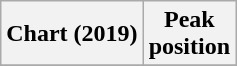<table class="wikitable sortable plainrowheaders" style="text-align:center">
<tr>
<th scope=col>Chart (2019)</th>
<th scope=col>Peak<br>position</th>
</tr>
<tr>
</tr>
</table>
